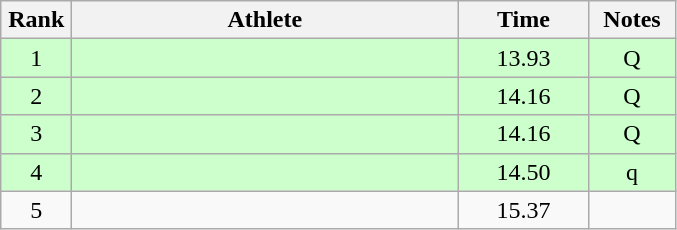<table class="wikitable" style="text-align:center">
<tr>
<th width=40>Rank</th>
<th width=250>Athlete</th>
<th width=80>Time</th>
<th width=50>Notes</th>
</tr>
<tr bgcolor="ccffcc">
<td>1</td>
<td align=left></td>
<td>13.93</td>
<td>Q</td>
</tr>
<tr bgcolor="ccffcc">
<td>2</td>
<td align=left></td>
<td>14.16</td>
<td>Q</td>
</tr>
<tr bgcolor="ccffcc">
<td>3</td>
<td align=left></td>
<td>14.16</td>
<td>Q</td>
</tr>
<tr bgcolor="ccffcc">
<td>4</td>
<td align=left></td>
<td>14.50</td>
<td>q</td>
</tr>
<tr>
<td>5</td>
<td align=left></td>
<td>15.37</td>
<td></td>
</tr>
</table>
